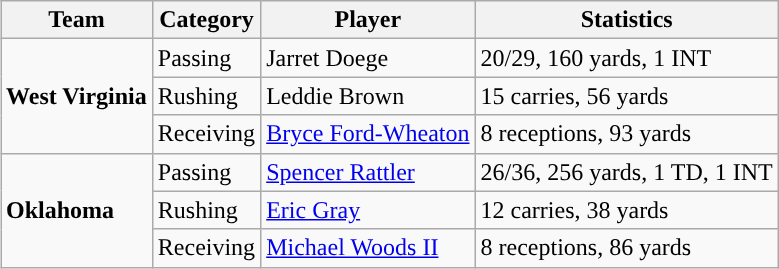<table class="wikitable" style="float: right;">
<tr>
<th>Team</th>
<th>Category</th>
<th>Player</th>
<th>Statistics</th>
</tr>
<tr>
<td rowspan=3><strong>West Virginia</strong></td>
<td>Passing</td>
<td>Jarret Doege</td>
<td>20/29, 160 yards, 1 INT</td>
</tr>
<tr>
<td>Rushing</td>
<td>Leddie Brown</td>
<td>15 carries, 56 yards</td>
</tr>
<tr>
<td>Receiving</td>
<td><a href='#'>Bryce Ford-Wheaton</a></td>
<td>8 receptions, 93 yards</td>
</tr>
<tr>
<td rowspan=3><strong>Oklahoma</strong></td>
<td>Passing</td>
<td><a href='#'>Spencer Rattler</a></td>
<td>26/36, 256 yards, 1 TD, 1 INT</td>
</tr>
<tr>
<td>Rushing</td>
<td><a href='#'>Eric Gray</a></td>
<td>12 carries, 38 yards</td>
</tr>
<tr>
<td>Receiving</td>
<td><a href='#'>Michael Woods II</a></td>
<td>8 receptions, 86 yards</td>
</tr>
</table>
